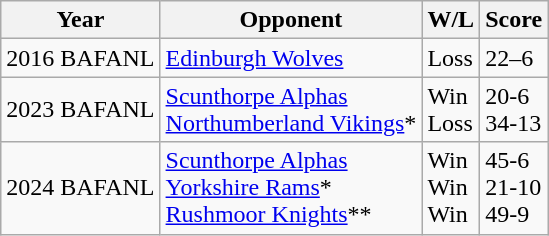<table class="wikitable">
<tr>
<th>Year</th>
<th>Opponent</th>
<th>W/L</th>
<th>Score</th>
</tr>
<tr>
<td>2016 BAFANL</td>
<td><a href='#'>Edinburgh Wolves</a></td>
<td>Loss</td>
<td>22–6</td>
</tr>
<tr>
<td>2023 BAFANL</td>
<td><a href='#'>Scunthorpe Alphas</a><br><a href='#'>Northumberland Vikings</a>*</td>
<td>Win<br>Loss</td>
<td>20-6<br>34-13</td>
</tr>
<tr>
<td>2024 BAFANL</td>
<td><a href='#'>Scunthorpe Alphas</a><br><a href='#'>Yorkshire Rams</a>*<br><a href='#'>Rushmoor Knights</a>**</td>
<td>Win<br>Win<br>Win</td>
<td>45-6<br>21-10<br>49-9</td>
</tr>
</table>
